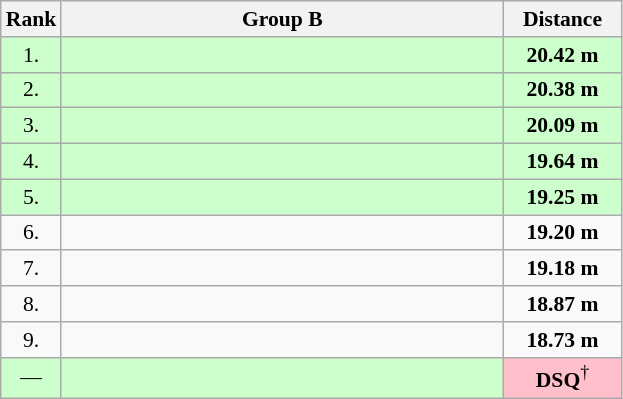<table class="wikitable" style="border-collapse: collapse; font-size: 90%;">
<tr>
<th>Rank</th>
<th style="width: 20em">Group B</th>
<th style="width: 5em">Distance</th>
</tr>
<tr style="background:#ccffcc;">
<td align="center">1.</td>
<td></td>
<td align="center"><strong>20.42 m</strong></td>
</tr>
<tr style="background:#ccffcc;">
<td align="center">2.</td>
<td></td>
<td align="center"><strong>20.38 m</strong></td>
</tr>
<tr style="background:#ccffcc;">
<td align="center">3.</td>
<td></td>
<td align="center"><strong>20.09 m</strong></td>
</tr>
<tr style="background:#ccffcc;">
<td align="center">4.</td>
<td></td>
<td align="center"><strong>19.64 m</strong></td>
</tr>
<tr style="background:#ccffcc;">
<td align="center">5.</td>
<td></td>
<td align="center"><strong>19.25 m</strong></td>
</tr>
<tr>
<td align="center">6.</td>
<td></td>
<td align="center"><strong>19.20 m</strong></td>
</tr>
<tr>
<td align="center">7.</td>
<td></td>
<td align="center"><strong>19.18 m</strong></td>
</tr>
<tr>
<td align="center">8.</td>
<td></td>
<td align="center"><strong>18.87 m</strong></td>
</tr>
<tr>
<td align="center">9.</td>
<td></td>
<td align="center"><strong>18.73 m</strong></td>
</tr>
<tr style="background:#ccffcc;">
<td align="center">—</td>
<td></td>
<td align="center" bgcolor=pink><strong>DSQ</strong><sup>†</sup></td>
</tr>
</table>
